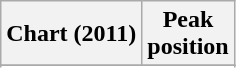<table class="wikitable sortable plainrowheaders">
<tr>
<th scope="col">Chart (2011)</th>
<th scope="col">Peak<br>position</th>
</tr>
<tr>
</tr>
<tr>
</tr>
<tr>
</tr>
<tr>
</tr>
<tr>
</tr>
<tr>
</tr>
<tr>
</tr>
<tr>
</tr>
<tr>
</tr>
<tr>
</tr>
<tr>
</tr>
</table>
